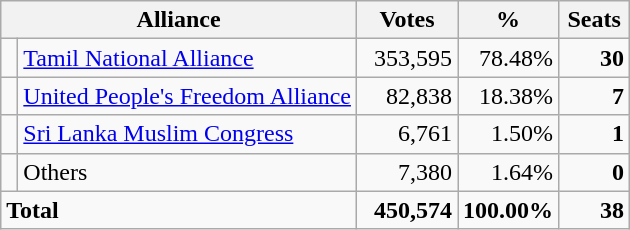<table class="wikitable" border="1" style="text-align:right;">
<tr>
<th colspan=2>Alliance</th>
<th width="60">Votes</th>
<th width="50">%</th>
<th width="40">Seats</th>
</tr>
<tr>
<td bgcolor=> </td>
<td align=left><a href='#'>Tamil National Alliance</a></td>
<td>353,595</td>
<td>78.48%</td>
<td><strong>30</strong></td>
</tr>
<tr>
<td bgcolor=> </td>
<td align=left><a href='#'>United People's Freedom Alliance</a></td>
<td>82,838</td>
<td>18.38%</td>
<td><strong>7</strong></td>
</tr>
<tr>
<td bgcolor=> </td>
<td align=left><a href='#'>Sri Lanka Muslim Congress</a></td>
<td>6,761</td>
<td>1.50%</td>
<td><strong>1</strong></td>
</tr>
<tr>
<td></td>
<td align=left>Others</td>
<td>7,380</td>
<td>1.64%</td>
<td><strong>0</strong></td>
</tr>
<tr>
<td colspan=2 align=left><strong>Total</strong></td>
<td><strong>450,574</strong></td>
<td><strong>100.00%</strong></td>
<td><strong>38</strong></td>
</tr>
</table>
